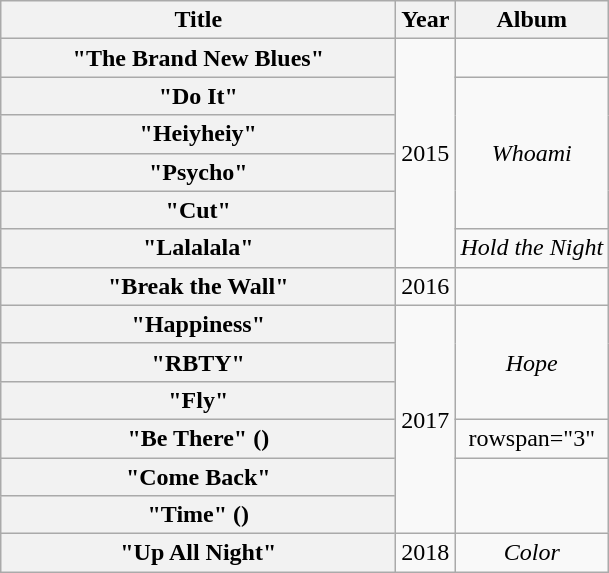<table class="wikitable plainrowheaders" style="text-align:center;" border="1">
<tr>
<th scope="col" style="width:16em;">Title</th>
<th scope="col">Year</th>
<th scope="col">Album</th>
</tr>
<tr>
<th scope="row">"The Brand New Blues"</th>
<td rowspan="6">2015</td>
<td></td>
</tr>
<tr>
<th scope="row">"Do It"<br></th>
<td rowspan="4"><em>Whoami</em></td>
</tr>
<tr>
<th scope="row">"Heiyheiy"</th>
</tr>
<tr>
<th scope="row">"Psycho"</th>
</tr>
<tr>
<th scope="row">"Cut"</th>
</tr>
<tr>
<th scope="row">"Lalalala"</th>
<td><em>Hold the Night</em></td>
</tr>
<tr>
<th scope="row">"Break the Wall"</th>
<td>2016</td>
<td></td>
</tr>
<tr>
<th scope="row">"Happiness"</th>
<td rowspan="6">2017</td>
<td rowspan="3"><em>Hope</em></td>
</tr>
<tr>
<th scope="row">"RBTY"</th>
</tr>
<tr>
<th scope="row">"Fly"<br></th>
</tr>
<tr>
<th scope="row">"Be There" ()</th>
<td>rowspan="3" </td>
</tr>
<tr>
<th scope="row">"Come Back"</th>
</tr>
<tr>
<th scope="row">"Time" ()</th>
</tr>
<tr>
<th scope="row">"Up All Night"</th>
<td>2018</td>
<td><em>Color</em></td>
</tr>
</table>
